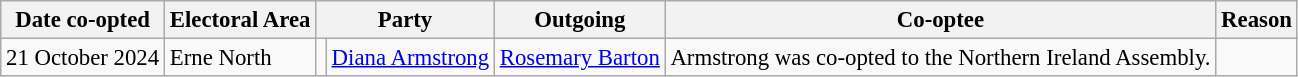<table class="wikitable" style="font-size: 95%; font-size: 95%">
<tr>
<th>Date co-opted</th>
<th>Electoral Area</th>
<th colspan="2">Party</th>
<th>Outgoing</th>
<th>Co-optee</th>
<th>Reason</th>
</tr>
<tr>
<td>21 October 2024</td>
<td>Erne North</td>
<td></td>
<td><a href='#'>Diana Armstrong</a></td>
<td><a href='#'>Rosemary Barton</a></td>
<td>Armstrong was co-opted to the Northern Ireland Assembly.</td>
</tr>
</table>
